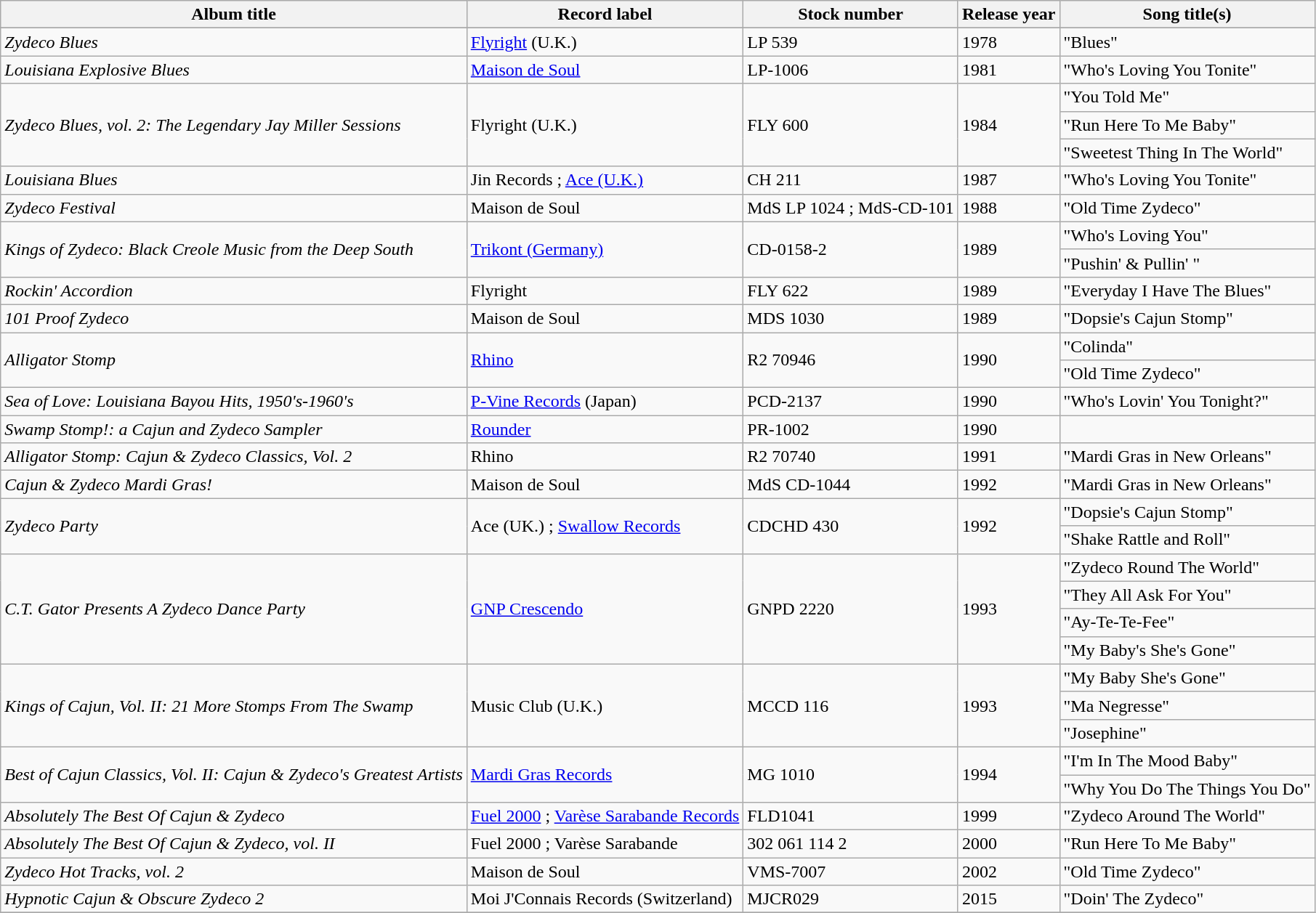<table class="wikitable sortable">
<tr>
<th scope="col">Album title</th>
<th scope="col">Record label</th>
<th scope="col">Stock number</th>
<th scope="col">Release year</th>
<th scope="col">Song title(s)</th>
</tr>
<tr>
</tr>
<tr>
<td><em>Zydeco Blues</em></td>
<td><a href='#'>Flyright</a> (U.K.)</td>
<td>LP 539</td>
<td>1978</td>
<td>"Blues"</td>
</tr>
<tr>
<td><em>Louisiana Explosive Blues</em></td>
<td><a href='#'>Maison de Soul</a></td>
<td>LP-1006</td>
<td>1981</td>
<td>"Who's Loving You Tonite"</td>
</tr>
<tr>
<td rowspan="3"><em>Zydeco Blues, vol. 2: The Legendary Jay Miller Sessions</em></td>
<td rowspan="3">Flyright (U.K.)</td>
<td rowspan="3">FLY 600</td>
<td rowspan="3">1984</td>
<td>"You Told Me"</td>
</tr>
<tr>
<td>"Run Here To Me Baby"</td>
</tr>
<tr>
<td>"Sweetest Thing In The World"</td>
</tr>
<tr>
<td><em>Louisiana Blues</em></td>
<td>Jin Records ; <a href='#'>Ace (U.K.)</a></td>
<td>CH 211</td>
<td>1987</td>
<td>"Who's Loving You Tonite"</td>
</tr>
<tr>
<td><em>Zydeco Festival</em></td>
<td>Maison de Soul</td>
<td>MdS LP 1024 ; MdS-CD-101</td>
<td>1988</td>
<td>"Old Time Zydeco"</td>
</tr>
<tr>
<td rowspan="2"><em>Kings of Zydeco: Black Creole Music from the Deep South</em></td>
<td rowspan="2"><a href='#'>Trikont (Germany)</a></td>
<td rowspan="2">CD-0158-2</td>
<td rowspan="2">1989</td>
<td>"Who's Loving You"</td>
</tr>
<tr>
<td>"Pushin' & Pullin' "</td>
</tr>
<tr>
<td><em>Rockin' Accordion</em></td>
<td>Flyright</td>
<td>FLY 622</td>
<td>1989</td>
<td>"Everyday I Have The Blues"</td>
</tr>
<tr>
<td><em>101 Proof Zydeco</em></td>
<td>Maison de Soul</td>
<td>MDS 1030</td>
<td>1989</td>
<td>"Dopsie's Cajun Stomp"</td>
</tr>
<tr>
<td rowspan="2"><em>Alligator Stomp</em></td>
<td rowspan="2"><a href='#'>Rhino</a></td>
<td rowspan="2">R2 70946</td>
<td rowspan="2">1990</td>
<td>"Colinda"</td>
</tr>
<tr>
<td>"Old Time Zydeco"</td>
</tr>
<tr>
<td><em>Sea of Love: Louisiana Bayou Hits, 1950's-1960's</em></td>
<td><a href='#'>P-Vine Records</a> (Japan)</td>
<td>PCD-2137</td>
<td>1990</td>
<td>"Who's Lovin' You Tonight?"</td>
</tr>
<tr>
<td><em>Swamp Stomp!: a Cajun and Zydeco Sampler</em></td>
<td><a href='#'>Rounder</a></td>
<td>PR-1002</td>
<td>1990</td>
<td><unknown></td>
</tr>
<tr>
<td><em>Alligator Stomp: Cajun & Zydeco Classics, Vol. 2</em></td>
<td>Rhino</td>
<td>R2 70740</td>
<td>1991</td>
<td>"Mardi Gras in New Orleans"</td>
</tr>
<tr>
<td><em>Cajun & Zydeco Mardi Gras!</em></td>
<td>Maison de Soul</td>
<td>MdS CD-1044</td>
<td>1992</td>
<td>"Mardi Gras in New Orleans"</td>
</tr>
<tr>
<td rowspan="2"><em>Zydeco Party</em></td>
<td rowspan="2">Ace (UK.) ; <a href='#'>Swallow Records</a></td>
<td rowspan="2">CDCHD 430</td>
<td rowspan="2">1992</td>
<td>"Dopsie's Cajun Stomp"</td>
</tr>
<tr>
<td>"Shake Rattle and Roll"</td>
</tr>
<tr>
<td rowspan="4"><em>C.T. Gator Presents A Zydeco Dance Party</em></td>
<td rowspan="4"><a href='#'>GNP Crescendo</a></td>
<td rowspan="4">GNPD 2220</td>
<td rowspan="4">1993</td>
<td>"Zydeco Round The World"</td>
</tr>
<tr>
<td>"They All Ask For You"</td>
</tr>
<tr>
<td>"Ay-Te-Te-Fee"</td>
</tr>
<tr>
<td>"My Baby's She's Gone"</td>
</tr>
<tr>
<td rowspan="3"><em>Kings of Cajun, Vol. II: 21 More Stomps From The Swamp</em></td>
<td rowspan="3">Music Club (U.K.)</td>
<td rowspan="3">MCCD 116</td>
<td rowspan="3">1993</td>
<td>"My Baby She's Gone"</td>
</tr>
<tr>
<td>"Ma Negresse"</td>
</tr>
<tr>
<td>"Josephine"</td>
</tr>
<tr>
<td rowspan="2"><em>Best of Cajun Classics, Vol. II: Cajun & Zydeco's Greatest Artists</em></td>
<td rowspan="2"><a href='#'>Mardi Gras Records</a></td>
<td rowspan="2">MG 1010</td>
<td rowspan="2">1994</td>
<td>"I'm In The Mood Baby"</td>
</tr>
<tr>
<td>"Why You Do The Things You Do"</td>
</tr>
<tr>
<td><em>Absolutely The Best Of Cajun & Zydeco</em></td>
<td><a href='#'>Fuel 2000</a> ; <a href='#'>Varèse Sarabande Records</a></td>
<td>FLD1041</td>
<td>1999</td>
<td>"Zydeco Around The World"</td>
</tr>
<tr>
<td><em>Absolutely The Best Of Cajun & Zydeco, vol. II</em></td>
<td>Fuel 2000 ; Varèse Sarabande</td>
<td>302 061 114 2</td>
<td>2000</td>
<td>"Run Here To Me Baby"</td>
</tr>
<tr>
<td><em>Zydeco Hot Tracks, vol. 2</em></td>
<td>Maison de Soul</td>
<td>VMS-7007</td>
<td>2002</td>
<td>"Old Time Zydeco"</td>
</tr>
<tr>
<td><em>Hypnotic Cajun & Obscure Zydeco 2</em></td>
<td>Moi J'Connais Records (Switzerland)</td>
<td>MJCR029</td>
<td>2015</td>
<td>"Doin' The Zydeco"</td>
</tr>
<tr>
</tr>
</table>
